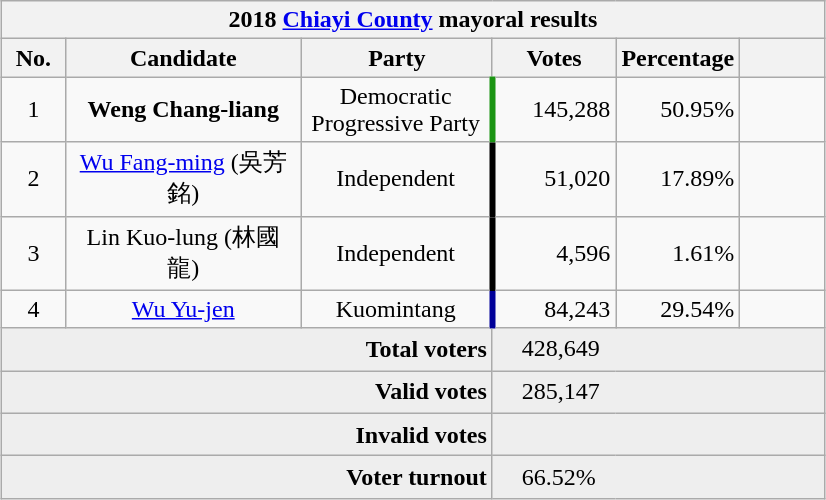<table class="wikitable collapsible" style="text-align:center; margin:1em auto;">
<tr>
<th colspan="6">2018 <a href='#'>Chiayi County</a> mayoral results</th>
</tr>
<tr>
<th width=35>No.</th>
<th width=150>Candidate</th>
<th width=120>Party</th>
<th width=75>Votes</th>
<th width=75>Percentage</th>
<th width=49></th>
</tr>
<tr>
<td>1</td>
<td><strong>Weng Chang-liang</strong></td>
<td>Democratic Progressive Party</td>
<td style="border-left:4px solid #1B9413;" align="right">145,288</td>
<td align="right">50.95%</td>
<td align="center"></td>
</tr>
<tr>
<td>2</td>
<td><a href='#'>Wu Fang-ming</a> (吳芳銘)</td>
<td> Independent</td>
<td style="border-left:4px solid #000000;" align="right">51,020</td>
<td align="right">17.89%</td>
<td align="center"></td>
</tr>
<tr>
<td>3</td>
<td>Lin Kuo-lung (林國龍)</td>
<td> Independent</td>
<td style="border-left:4px solid #000000;" align="right">4,596</td>
<td align="right">1.61%</td>
<td align="center"></td>
</tr>
<tr>
<td>4</td>
<td><a href='#'>Wu Yu-jen</a></td>
<td> Kuomintang</td>
<td style="border-left:4px solid #000099;" align="right">84,243</td>
<td align="right">29.54%</td>
<td align="center"></td>
</tr>
<tr bgcolor=EEEEEE>
<td colspan="3" align="right"><strong>Total voters</strong></td>
<td colspan="3" align="left">　428,649</td>
</tr>
<tr bgcolor=EEEEEE>
<td colspan="3" align="right"><strong>Valid votes</strong></td>
<td colspan="3" align="left">　285,147</td>
</tr>
<tr bgcolor=EEEEEE>
<td colspan="3" align="right"><strong>Invalid votes</strong></td>
<td colspan="3" align="left">　</td>
</tr>
<tr bgcolor=EEEEEE>
<td colspan="3" align="right"><strong>Voter turnout</strong></td>
<td colspan="3" align="left">　66.52%</td>
</tr>
</table>
